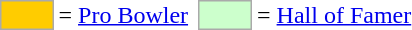<table>
<tr>
<td style="background-color:#FFCC00; border:1px solid #aaaaaa; width:2em;"></td>
<td>= <a href='#'>Pro Bowler</a> </td>
<td></td>
<td style="background-color:#CCFFCC; border:1px solid #aaaaaa; width:2em;"></td>
<td>= <a href='#'>Hall of Famer</a></td>
</tr>
</table>
